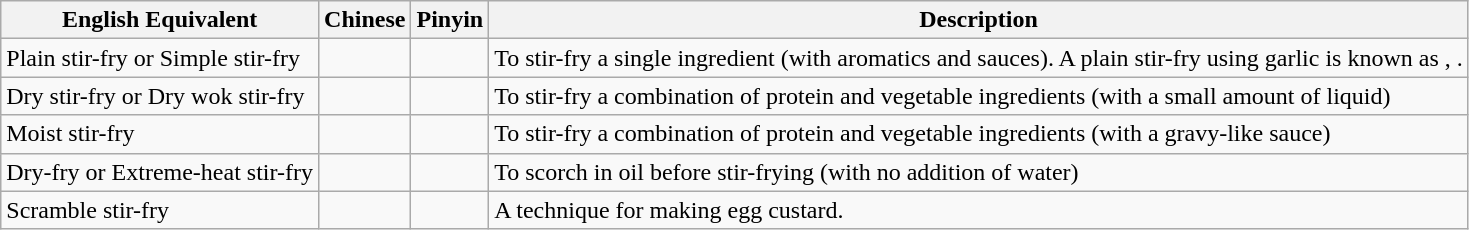<table class="wikitable">
<tr>
<th>English Equivalent</th>
<th>Chinese</th>
<th>Pinyin</th>
<th>Description</th>
</tr>
<tr>
<td>Plain stir-fry or Simple stir-fry</td>
<td></td>
<td><em></em></td>
<td>To stir-fry a single ingredient (with aromatics and sauces). A plain stir-fry using garlic is known as , <em></em>.</td>
</tr>
<tr>
<td>Dry stir-fry or Dry wok stir-fry</td>
<td></td>
<td><em></em></td>
<td>To stir-fry a combination of protein and vegetable ingredients (with a small amount of liquid)</td>
</tr>
<tr>
<td>Moist stir-fry</td>
<td></td>
<td><em></em></td>
<td>To stir-fry a combination of protein and vegetable ingredients (with a gravy-like sauce)</td>
</tr>
<tr>
<td>Dry-fry or Extreme-heat stir-fry</td>
<td></td>
<td><em></em></td>
<td>To scorch in oil before stir-frying (with no addition of water)</td>
</tr>
<tr>
<td>Scramble stir-fry</td>
<td></td>
<td><em></em></td>
<td>A technique for making egg custard.</td>
</tr>
</table>
